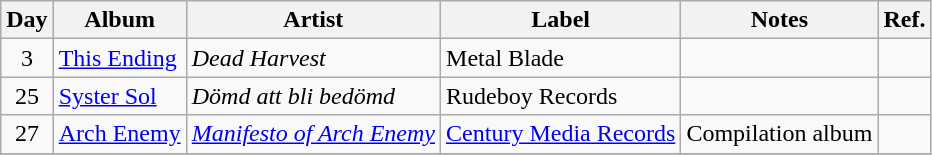<table class="wikitable">
<tr>
<th>Day</th>
<th>Album</th>
<th>Artist</th>
<th>Label</th>
<th>Notes</th>
<th>Ref.</th>
</tr>
<tr>
<td rowspan="1" style="text-align:center;">3</td>
<td><a href='#'>This Ending</a></td>
<td><em>Dead Harvest</em></td>
<td>Metal Blade</td>
<td></td>
<td></td>
</tr>
<tr>
<td rowspan="1" style="text-align:center;">25</td>
<td><a href='#'>Syster Sol</a></td>
<td><em>Dömd att bli bedömd</em></td>
<td>Rudeboy Records</td>
<td></td>
<td></td>
</tr>
<tr>
<td rowspan="1" style="text-align:center;">27</td>
<td><a href='#'>Arch Enemy</a></td>
<td><em><a href='#'>Manifesto of Arch Enemy</a></em></td>
<td><a href='#'>Century Media Records</a></td>
<td>Compilation album</td>
<td></td>
</tr>
<tr>
</tr>
</table>
